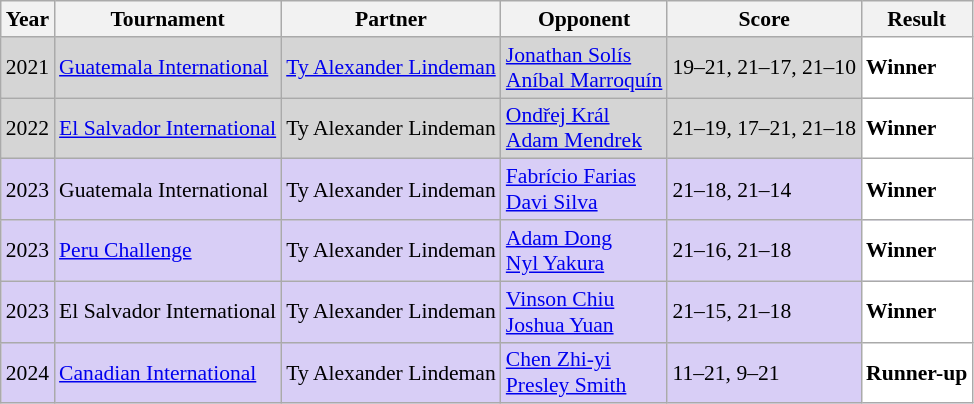<table class="sortable wikitable" style="font-size: 90%;">
<tr>
<th>Year</th>
<th>Tournament</th>
<th>Partner</th>
<th>Opponent</th>
<th>Score</th>
<th>Result</th>
</tr>
<tr style="background:#D5D5D5">
<td align="center">2021</td>
<td align="left"><a href='#'>Guatemala International</a></td>
<td align="left"> <a href='#'>Ty Alexander Lindeman</a></td>
<td align="left"> <a href='#'>Jonathan Solís</a><br> <a href='#'>Aníbal Marroquín</a></td>
<td align="left">19–21, 21–17, 21–10</td>
<td style="text-align:left; background:white"> <strong>Winner</strong></td>
</tr>
<tr style="background:#D5D5D5">
<td align="center">2022</td>
<td align="left"><a href='#'>El Salvador International</a></td>
<td align="left"> Ty Alexander Lindeman</td>
<td align="left"> <a href='#'>Ondřej Král</a><br> <a href='#'>Adam Mendrek</a></td>
<td align="left">21–19, 17–21, 21–18</td>
<td style="text-align:left; background:white"> <strong>Winner</strong></td>
</tr>
<tr style="background:#D8CEF6">
<td align="center">2023</td>
<td align="left">Guatemala International</td>
<td align="left"> Ty Alexander Lindeman</td>
<td align="left"> <a href='#'>Fabrício Farias</a><br> <a href='#'>Davi Silva</a></td>
<td align="left">21–18, 21–14</td>
<td style="text-align:left; background:white"> <strong>Winner</strong></td>
</tr>
<tr style="background:#D8CEF6">
<td align="center">2023</td>
<td align="left"><a href='#'>Peru Challenge</a></td>
<td align="left"> Ty Alexander Lindeman</td>
<td align="left"> <a href='#'>Adam Dong</a><br> <a href='#'>Nyl Yakura</a></td>
<td align="left">21–16, 21–18</td>
<td style="text-align:left; background:white"> <strong>Winner</strong></td>
</tr>
<tr style="background:#D8CEF6">
<td align="center">2023</td>
<td align="left">El Salvador International</td>
<td align="left"> Ty Alexander Lindeman</td>
<td align="left"> <a href='#'>Vinson Chiu</a><br> <a href='#'>Joshua Yuan</a></td>
<td align="left">21–15, 21–18</td>
<td style="text-align:left; background:white"> <strong>Winner</strong></td>
</tr>
<tr style="background:#D8CEF6">
<td align="center">2024</td>
<td align="left"><a href='#'>Canadian International</a></td>
<td align="left"> Ty Alexander Lindeman</td>
<td align="left"> <a href='#'>Chen Zhi-yi</a><br> <a href='#'>Presley Smith</a></td>
<td align="left">11–21, 9–21</td>
<td style="text-align:left; background:white"> <strong>Runner-up</strong></td>
</tr>
</table>
